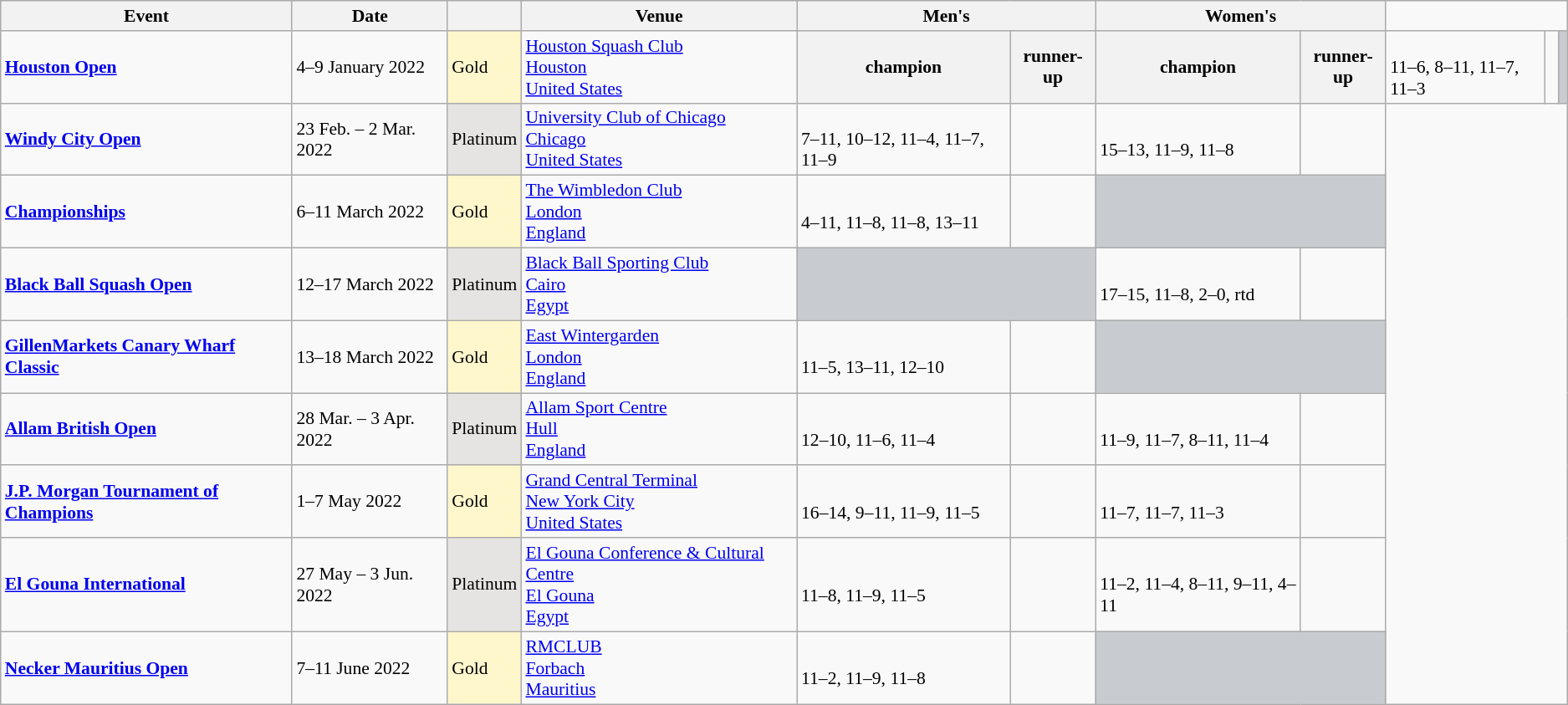<table class="wikitable sortable" style="font-size: 90%">
<tr>
<th rowspan=2>Event</th>
<th class=unsortable rowspan=2>Date</th>
<th class=unsortable rowspan=2></th>
<th rowspan=2>Venue</th>
<th colspan=2>Men's</th>
<th colspan=2>Women's</th>
</tr>
<tr>
<th rowspan=2>champion</th>
<th rowspan=2>runner-up</th>
<th rowspan=2>champion</th>
<th rowspan=2>runner-up</th>
</tr>
<tr>
<td><strong><a href='#'>Houston Open</a></strong></td>
<td>4–9 January 2022</td>
<td style="background:#fff7cc;">Gold</td>
<td><a href='#'>Houston Squash Club</a><br><a href='#'>Houston</a><br><a href='#'>United States</a></td>
<td><strong></strong><br>11–6, 8–11, 11–7, 11–3</td>
<td><br> </td>
<td colspan=2 style="background:#c8ccd1"></td>
</tr>
<tr>
<td><strong><a href='#'>Windy City Open</a></strong></td>
<td>23 Feb. – 2 Mar. 2022</td>
<td style="background:#E5E4E2;">Platinum</td>
<td><a href='#'>University Club of Chicago</a><br><a href='#'>Chicago</a><br><a href='#'>United States</a></td>
<td><strong></strong><br>7–11, 10–12, 11–4, 11–7, 11–9</td>
<td><br> </td>
<td><strong></strong><br>15–13, 11–9, 11–8</td>
<td><br> </td>
</tr>
<tr>
<td><strong><a href='#'> Championships</a></strong></td>
<td>6–11 March 2022</td>
<td style="background:#fff7cc;">Gold</td>
<td><a href='#'>The Wimbledon Club</a><br><a href='#'>London</a><br><a href='#'>England</a></td>
<td><strong></strong><br>4–11, 11–8, 11–8, 13–11</td>
<td><br> </td>
<td colspan=2 style="background:#c8ccd1"></td>
</tr>
<tr>
<td><strong><a href='#'> Black Ball Squash Open</a></strong></td>
<td>12–17 March 2022</td>
<td style="background:#E5E4E2;">Platinum</td>
<td><a href='#'>Black Ball Sporting Club</a><br><a href='#'>Cairo</a><br><a href='#'>Egypt</a></td>
<td colspan=2 style="background:#c8ccd1"></td>
<td><strong></strong><br>17–15, 11–8, 2–0, rtd</td>
<td><br> </td>
</tr>
<tr>
<td><strong><a href='#'>GillenMarkets Canary Wharf Classic</a></strong></td>
<td>13–18 March 2022</td>
<td style="background:#fff7cc;">Gold</td>
<td><a href='#'>East Wintergarden</a><br><a href='#'>London</a><br><a href='#'>England</a></td>
<td><strong></strong><br>11–5, 13–11, 12–10</td>
<td><br> </td>
<td colspan=2 style="background:#c8ccd1"></td>
</tr>
<tr>
<td><strong><a href='#'>Allam British Open</a></strong></td>
<td>28 Mar. – 3 Apr. 2022</td>
<td style="background:#E5E4E2;">Platinum</td>
<td><a href='#'>Allam Sport Centre</a><br><a href='#'>Hull</a><br><a href='#'>England</a></td>
<td><strong></strong><br>12–10, 11–6, 11–4</td>
<td><br> </td>
<td><strong></strong><br>11–9, 11–7, 8–11, 11–4</td>
<td><br> </td>
</tr>
<tr>
<td><strong><a href='#'>J.P. Morgan Tournament of Champions</a></strong></td>
<td>1–7 May 2022</td>
<td style="background:#fff7cc;">Gold</td>
<td><a href='#'>Grand Central Terminal</a><br><a href='#'>New York City</a><br><a href='#'>United States</a></td>
<td><strong></strong><br>16–14, 9–11, 11–9, 11–5</td>
<td><br> </td>
<td><strong></strong><br>11–7, 11–7, 11–3</td>
<td><br> </td>
</tr>
<tr>
<td><strong><a href='#'>El Gouna International</a></strong></td>
<td>27 May – 3 Jun. 2022</td>
<td style="background:#E5E4E2;">Platinum</td>
<td><a href='#'>El Gouna Conference & Cultural Centre</a><br><a href='#'>El Gouna</a><br><a href='#'>Egypt</a></td>
<td><strong></strong><br>11–8, 11–9, 11–5</td>
<td><br> </td>
<td><strong></strong><br>11–2, 11–4, 8–11, 9–11, 4–11</td>
<td><br> </td>
</tr>
<tr>
<td><strong><a href='#'>Necker Mauritius Open</a></strong></td>
<td>7–11 June 2022</td>
<td style="background:#fff7cc;">Gold</td>
<td><a href='#'>RMCLUB</a><br><a href='#'>Forbach</a><br><a href='#'>Mauritius</a></td>
<td><strong></strong><br>11–2, 11–9, 11–8</td>
<td><br> </td>
<td colspan=2 style="background:#c8ccd1"></td>
</tr>
</table>
